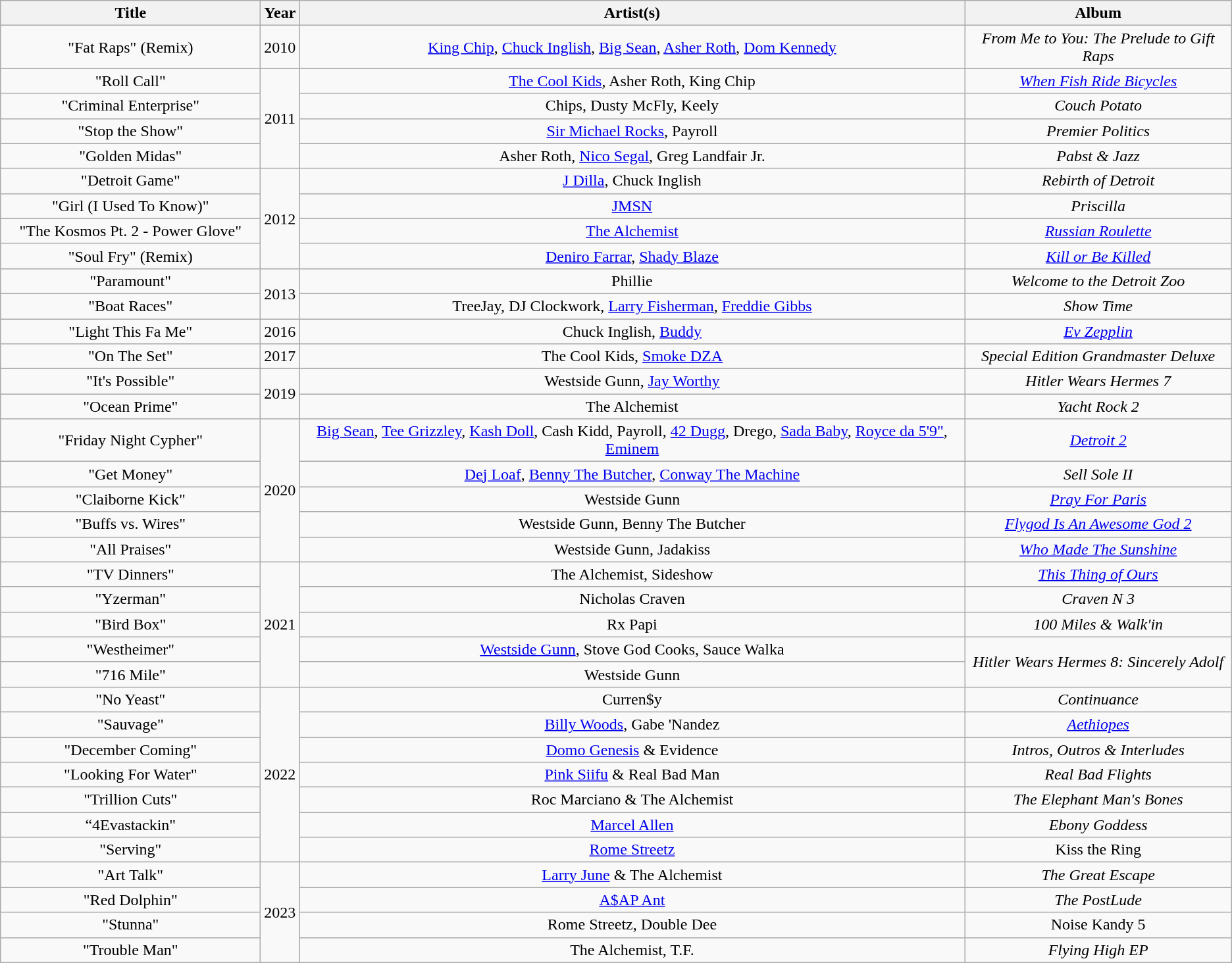<table class="wikitable plainrowheaders" style="text-align:center;">
<tr>
<th scope="col" style="width:16em;">Title</th>
<th scope="col">Year</th>
<th scope="col">Artist(s)</th>
<th scope="col">Album</th>
</tr>
<tr>
<td scope="row">"Fat Raps" (Remix)</td>
<td>2010</td>
<td><a href='#'>King Chip</a>, <a href='#'>Chuck Inglish</a>, <a href='#'>Big Sean</a>, <a href='#'>Asher Roth</a>, <a href='#'>Dom Kennedy</a></td>
<td><em>From Me to You: The Prelude to Gift Raps</em></td>
</tr>
<tr>
<td scope="row">"Roll Call"</td>
<td rowspan="4">2011</td>
<td><a href='#'>The Cool Kids</a>, Asher Roth, King Chip</td>
<td><em><a href='#'>When Fish Ride Bicycles</a></em></td>
</tr>
<tr>
<td scope="row">"Criminal Enterprise"</td>
<td>Chips, Dusty McFly, Keely</td>
<td><em>Couch Potato</em></td>
</tr>
<tr>
<td scope="row">"Stop the Show"</td>
<td><a href='#'>Sir Michael Rocks</a>, Payroll</td>
<td><em>Premier Politics</em></td>
</tr>
<tr>
<td scope="row">"Golden Midas"</td>
<td>Asher Roth, <a href='#'>Nico Segal</a>, Greg Landfair Jr.</td>
<td><em>Pabst & Jazz</em></td>
</tr>
<tr>
<td scope="row">"Detroit Game"</td>
<td rowspan="4">2012</td>
<td><a href='#'>J Dilla</a>, Chuck Inglish</td>
<td><em>Rebirth of Detroit</em></td>
</tr>
<tr>
<td>"Girl (I Used To Know)"</td>
<td><a href='#'>JMSN</a></td>
<td><em>Priscilla</em></td>
</tr>
<tr>
<td scope="row">"The Kosmos Pt. 2 - Power Glove"</td>
<td><a href='#'>The Alchemist</a></td>
<td><em><a href='#'>Russian Roulette</a></em></td>
</tr>
<tr>
<td scope="row">"Soul Fry" (Remix)</td>
<td><a href='#'>Deniro Farrar</a>, <a href='#'>Shady Blaze</a></td>
<td><em><a href='#'>Kill or Be Killed</a></em></td>
</tr>
<tr>
<td scope="row">"Paramount"</td>
<td rowspan="2">2013</td>
<td>Phillie</td>
<td><em>Welcome to the Detroit Zoo</em></td>
</tr>
<tr>
<td scope="row">"Boat Races"</td>
<td>TreeJay, DJ Clockwork, <a href='#'>Larry Fisherman</a>, <a href='#'>Freddie Gibbs</a></td>
<td><em>Show Time</em></td>
</tr>
<tr>
<td>"Light This Fa Me"</td>
<td>2016</td>
<td>Chuck Inglish, <a href='#'>Buddy</a></td>
<td><em><a href='#'>Ev Zepplin</a></em></td>
</tr>
<tr>
<td>"On The Set"</td>
<td>2017</td>
<td>The Cool Kids, <a href='#'>Smoke DZA</a></td>
<td><em>Special Edition Grandmaster Deluxe</em></td>
</tr>
<tr>
<td>"It's Possible"</td>
<td rowspan="2">2019</td>
<td>Westside Gunn, <a href='#'>Jay Worthy</a></td>
<td><em>Hitler Wears Hermes 7</em></td>
</tr>
<tr>
<td>"Ocean Prime"</td>
<td>The Alchemist</td>
<td><em>Yacht Rock 2</em></td>
</tr>
<tr>
<td scope="row">"Friday Night Cypher"</td>
<td rowspan="5">2020</td>
<td><a href='#'>Big Sean</a>, <a href='#'>Tee Grizzley</a>, <a href='#'>Kash Doll</a>, Cash Kidd, Payroll, <a href='#'>42 Dugg</a>, Drego, <a href='#'>Sada Baby</a>, <a href='#'>Royce da 5'9"</a>, <a href='#'>Eminem</a></td>
<td><em><a href='#'>Detroit 2</a></em></td>
</tr>
<tr>
<td>"Get Money"</td>
<td><a href='#'>Dej Loaf</a>, <a href='#'>Benny The Butcher</a>, <a href='#'>Conway The Machine</a></td>
<td><em>Sell Sole II</em></td>
</tr>
<tr>
<td>"Claiborne Kick"</td>
<td>Westside Gunn</td>
<td><em><a href='#'>Pray For Paris</a></em></td>
</tr>
<tr>
<td>"Buffs vs. Wires"</td>
<td>Westside Gunn, Benny The Butcher</td>
<td><em><a href='#'>Flygod Is An Awesome God 2</a></em></td>
</tr>
<tr>
<td>"All Praises"</td>
<td>Westside Gunn, Jadakiss</td>
<td><em><a href='#'>Who Made The Sunshine</a></em></td>
</tr>
<tr>
<td scope="row">"TV Dinners"</td>
<td rowspan="5">2021</td>
<td>The Alchemist, Sideshow</td>
<td><em><a href='#'>This Thing of Ours</a></em></td>
</tr>
<tr>
<td>"Yzerman"</td>
<td>Nicholas Craven</td>
<td><em>Craven N 3</em></td>
</tr>
<tr>
<td>"Bird Box"</td>
<td>Rx Papi</td>
<td><em>100 Miles & Walk'in</em></td>
</tr>
<tr>
<td scope="row">"Westheimer"</td>
<td><a href='#'>Westside Gunn</a>, Stove God Cooks, Sauce Walka</td>
<td rowspan="2"><em>Hitler Wears Hermes 8: Sincerely Adolf</em></td>
</tr>
<tr>
<td scope="row">"716 Mile"</td>
<td>Westside Gunn</td>
</tr>
<tr>
<td scope="row">"No Yeast"</td>
<td rowspan="7">2022</td>
<td>Curren$y</td>
<td><em>Continuance</em></td>
</tr>
<tr>
<td scope="row">"Sauvage"</td>
<td><a href='#'>Billy Woods</a>, Gabe 'Nandez</td>
<td><em><a href='#'>Aethiopes</a></em></td>
</tr>
<tr>
<td>"December Coming"</td>
<td><a href='#'>Domo Genesis</a> & Evidence</td>
<td><em>Intros, Outros & Interludes</em></td>
</tr>
<tr>
<td>"Looking For Water"</td>
<td><a href='#'>Pink Siifu</a> & Real Bad Man</td>
<td><em>Real Bad Flights</em></td>
</tr>
<tr>
<td>"Trillion Cuts"</td>
<td>Roc Marciano & The Alchemist</td>
<td><em>The Elephant Man's Bones</em></td>
</tr>
<tr>
<td scope="row">“4Evastackin"</td>
<td><a href='#'>Marcel Allen</a></td>
<td><em>Ebony Goddess</em></td>
</tr>
<tr>
<td>"Serving"</td>
<td><a href='#'>Rome Streetz</a></td>
<td>Kiss the Ring</td>
</tr>
<tr>
<td>"Art Talk"</td>
<td rowspan="4">2023</td>
<td><a href='#'>Larry June</a> & The Alchemist</td>
<td><em>The Great Escape</em></td>
</tr>
<tr>
<td>"Red Dolphin"</td>
<td><a href='#'>A$AP Ant</a></td>
<td><em>The PostLude</em></td>
</tr>
<tr>
<td>"Stunna"</td>
<td>Rome Streetz, Double Dee</td>
<td>Noise Kandy 5</td>
</tr>
<tr>
<td>"Trouble Man"</td>
<td>The Alchemist, T.F.</td>
<td><em>Flying High EP</em></td>
</tr>
</table>
